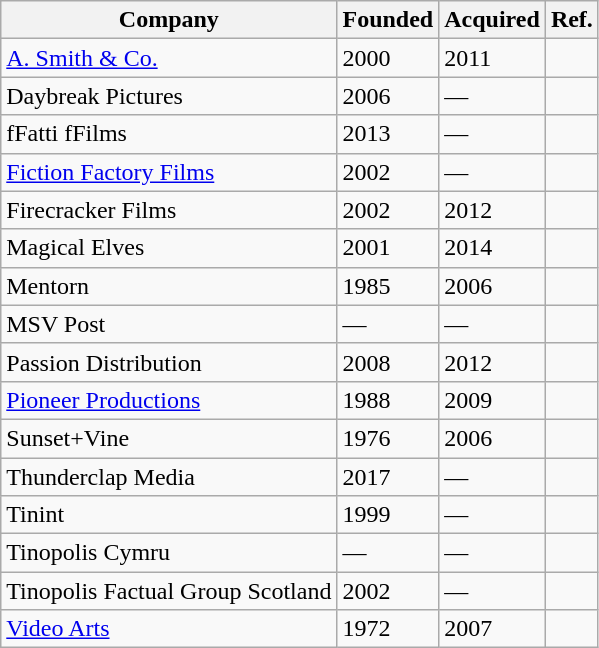<table class="wikitable sortable">
<tr>
<th>Company</th>
<th>Founded</th>
<th>Acquired</th>
<th>Ref.</th>
</tr>
<tr>
<td><a href='#'>A. Smith & Co.</a></td>
<td>2000</td>
<td>2011</td>
<td></td>
</tr>
<tr>
<td>Daybreak Pictures</td>
<td>2006</td>
<td>—</td>
<td></td>
</tr>
<tr>
<td>fFatti fFilms</td>
<td>2013</td>
<td>—</td>
<td></td>
</tr>
<tr>
<td><a href='#'>Fiction Factory Films</a></td>
<td>2002</td>
<td>—</td>
<td></td>
</tr>
<tr>
<td>Firecracker Films</td>
<td>2002</td>
<td>2012</td>
<td></td>
</tr>
<tr>
<td>Magical Elves</td>
<td>2001</td>
<td>2014</td>
<td></td>
</tr>
<tr>
<td>Mentorn</td>
<td>1985</td>
<td>2006</td>
<td></td>
</tr>
<tr>
<td>MSV Post</td>
<td>—</td>
<td>—</td>
<td></td>
</tr>
<tr>
<td>Passion Distribution</td>
<td>2008</td>
<td>2012</td>
<td></td>
</tr>
<tr>
<td><a href='#'>Pioneer Productions</a></td>
<td>1988</td>
<td>2009</td>
<td></td>
</tr>
<tr>
<td>Sunset+Vine</td>
<td>1976</td>
<td>2006</td>
<td></td>
</tr>
<tr>
<td>Thunderclap Media</td>
<td>2017</td>
<td>—</td>
<td></td>
</tr>
<tr>
<td>Tinint</td>
<td>1999</td>
<td>—</td>
<td></td>
</tr>
<tr>
<td>Tinopolis Cymru</td>
<td>—</td>
<td>—</td>
<td></td>
</tr>
<tr>
<td>Tinopolis Factual Group Scotland</td>
<td>2002</td>
<td>—</td>
<td></td>
</tr>
<tr>
<td><a href='#'>Video Arts</a></td>
<td>1972</td>
<td>2007</td>
<td></td>
</tr>
</table>
